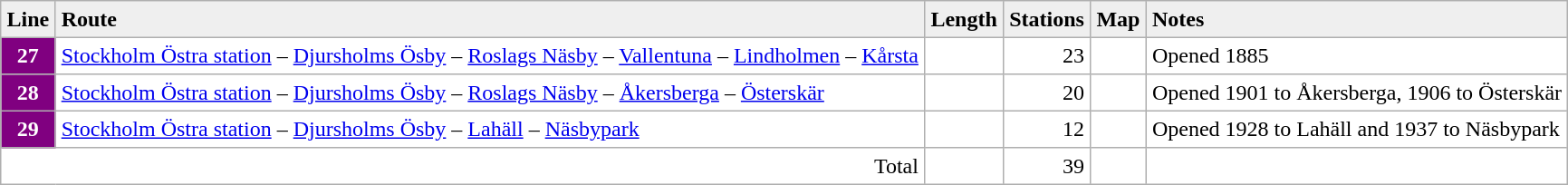<table border="1" cellpadding="4" cellspacing="0" style="border: 1px solid #afafaf; border-collapse: collapse;">
<tr style="background: #efefef;">
<th align="left">Line</th>
<th align="left">Route</th>
<th align="Right">Length</th>
<th align="Right">Stations</th>
<th>Map</th>
<th align="left">Notes</th>
</tr>
<tr>
<th style="background: purple; color: white;">27</th>
<td><a href='#'>Stockholm Östra station</a> – <a href='#'>Djursholms Ösby</a> – <a href='#'>Roslags Näsby</a> – <a href='#'>Vallentuna</a> – <a href='#'>Lindholmen</a> – <a href='#'>Kårsta</a></td>
<td align="right"></td>
<td align="right">23</td>
<td></td>
<td>Opened 1885</td>
</tr>
<tr>
<th style="background: purple; color: white;">28</th>
<td><a href='#'>Stockholm Östra station</a> – <a href='#'>Djursholms Ösby</a> – <a href='#'>Roslags Näsby</a> – <a href='#'>Åkersberga</a> – <a href='#'>Österskär</a></td>
<td align="right"></td>
<td align="right">20</td>
<td></td>
<td>Opened 1901 to Åkersberga, 1906 to Österskär</td>
</tr>
<tr>
<th style="background: purple; color: white;">29</th>
<td><a href='#'>Stockholm Östra station</a> – <a href='#'>Djursholms Ösby</a> – <a href='#'>Lahäll</a> – <a href='#'>Näsbypark</a></td>
<td align="right"></td>
<td align="right">12</td>
<td></td>
<td>Opened 1928 to Lahäll and 1937 to Näsbypark</td>
</tr>
<tr>
<td align="right" colspan="2">Total</td>
<td align="right"></td>
<td align="right">39</td>
<td></td>
</tr>
</table>
